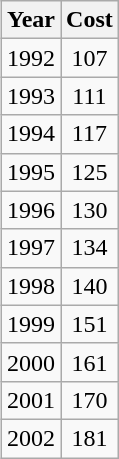<table class="wikitable" style = "float: right; margin-left:15px; text-align:center">
<tr>
<th>Year</th>
<th>Cost<br></th>
</tr>
<tr>
<td>1992</td>
<td>107</td>
</tr>
<tr>
<td>1993</td>
<td>111</td>
</tr>
<tr>
<td>1994</td>
<td>117</td>
</tr>
<tr>
<td>1995</td>
<td>125</td>
</tr>
<tr>
<td>1996</td>
<td>130</td>
</tr>
<tr>
<td>1997</td>
<td>134</td>
</tr>
<tr>
<td>1998</td>
<td>140</td>
</tr>
<tr>
<td>1999</td>
<td>151</td>
</tr>
<tr>
<td>2000</td>
<td>161</td>
</tr>
<tr>
<td>2001</td>
<td>170</td>
</tr>
<tr>
<td>2002</td>
<td>181</td>
</tr>
</table>
